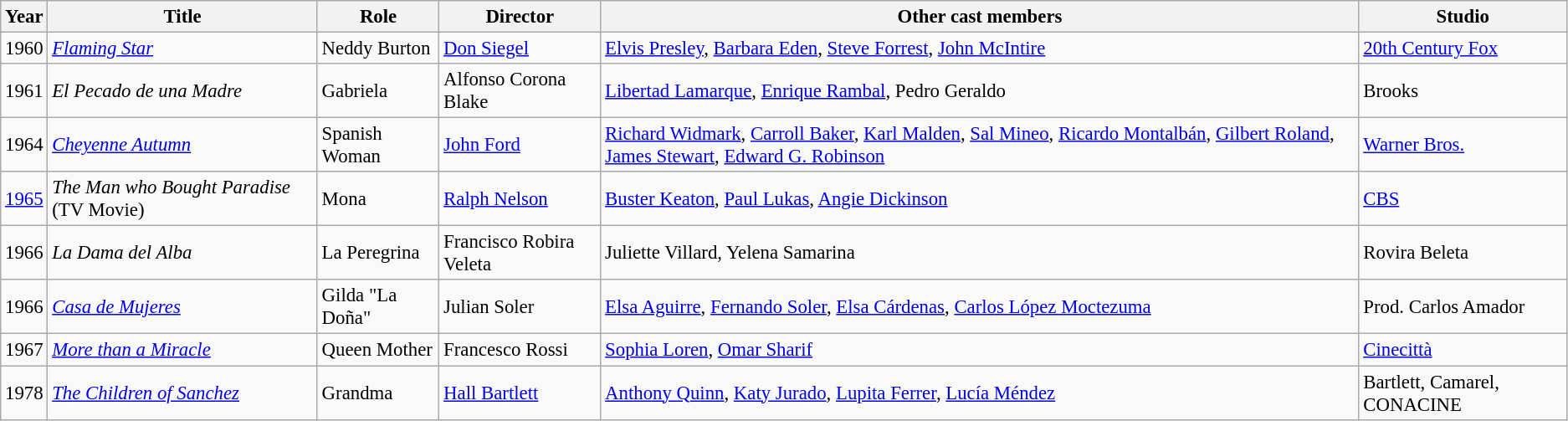<table class="wikitable" style="font-size: 95%;">
<tr>
<th>Year</th>
<th>Title</th>
<th>Role</th>
<th>Director</th>
<th>Other cast members</th>
<th>Studio</th>
</tr>
<tr>
<td>1960</td>
<td><em><a href='#'>Flaming Star</a></em></td>
<td>Neddy Burton</td>
<td><a href='#'>Don Siegel</a></td>
<td><a href='#'>Elvis Presley</a>, <a href='#'>Barbara Eden</a>, <a href='#'>Steve Forrest</a>, <a href='#'>John McIntire</a></td>
<td><a href='#'>20th Century Fox</a></td>
</tr>
<tr>
<td>1961</td>
<td><em>El Pecado de una Madre</em></td>
<td>Gabriela</td>
<td>Alfonso Corona Blake</td>
<td><a href='#'>Libertad Lamarque</a>, <a href='#'>Enrique Rambal</a>, Pedro Geraldo</td>
<td>Brooks</td>
</tr>
<tr>
<td>1964</td>
<td><em><a href='#'>Cheyenne Autumn</a></em></td>
<td>Spanish Woman</td>
<td><a href='#'>John Ford</a></td>
<td><a href='#'>Richard Widmark</a>, <a href='#'>Carroll Baker</a>, <a href='#'>Karl Malden</a>, <a href='#'>Sal Mineo</a>, <a href='#'>Ricardo Montalbán</a>, <a href='#'>Gilbert Roland</a>, <a href='#'>James Stewart</a>, <a href='#'>Edward G. Robinson</a></td>
<td><a href='#'>Warner Bros.</a></td>
</tr>
<tr>
<td><a href='#'>1965</a></td>
<td><em>The Man who Bought Paradise</em> (TV Movie)</td>
<td>Mona</td>
<td><a href='#'>Ralph Nelson</a></td>
<td><a href='#'>Buster Keaton</a>, <a href='#'>Paul Lukas</a>, <a href='#'>Angie Dickinson</a></td>
<td><a href='#'>CBS</a></td>
</tr>
<tr>
<td>1966</td>
<td><em>La Dama del Alba</em></td>
<td>La Peregrina</td>
<td>Francisco Robira Veleta</td>
<td>Juliette Villard, Yelena Samarina</td>
<td>Rovira Beleta</td>
</tr>
<tr>
<td>1966</td>
<td><em><a href='#'>Casa de Mujeres</a></em></td>
<td>Gilda "La Doña"</td>
<td>Julian Soler</td>
<td><a href='#'>Elsa Aguirre</a>, <a href='#'>Fernando Soler</a>, <a href='#'>Elsa Cárdenas</a>, <a href='#'>Carlos López Moctezuma</a></td>
<td>Prod. Carlos Amador</td>
</tr>
<tr>
<td>1967</td>
<td><em><a href='#'>More than a Miracle</a></em></td>
<td>Queen Mother</td>
<td>Francesco Rossi</td>
<td><a href='#'>Sophia Loren</a>, <a href='#'>Omar Sharif</a></td>
<td><a href='#'>Cinecittà</a></td>
</tr>
<tr>
<td>1978</td>
<td><em><a href='#'>The Children of Sanchez</a></em></td>
<td>Grandma</td>
<td><a href='#'>Hall Bartlett</a></td>
<td><a href='#'>Anthony Quinn</a>, <a href='#'>Katy Jurado</a>, <a href='#'>Lupita Ferrer</a>, <a href='#'>Lucía Méndez</a></td>
<td>Bartlett, Camarel, CONACINE</td>
</tr>
</table>
